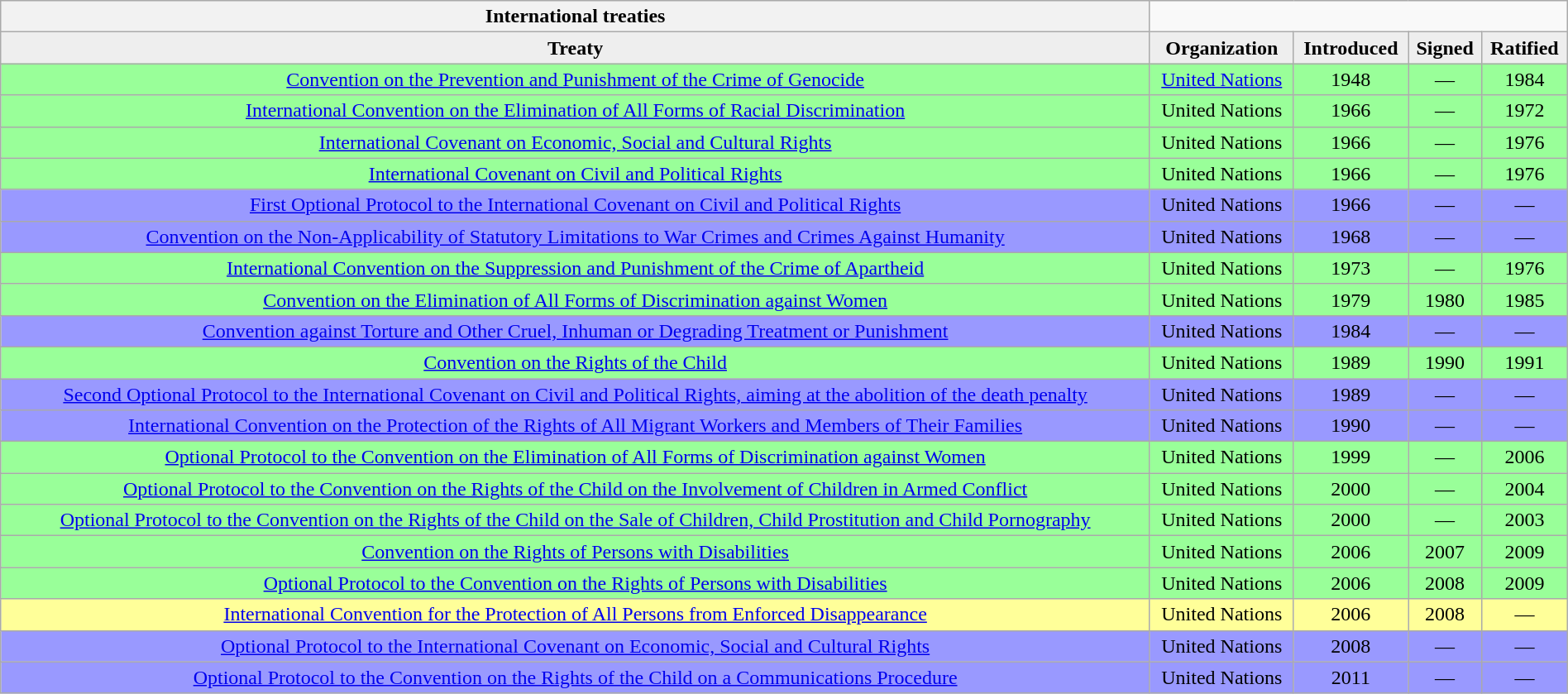<table class="wikitable collapsible collapsed sortable" width=100% style="border-collapse:collapse;">
<tr>
<th>International treaties</th>
</tr>
<tr style="background:#eee; font-weight:bold; text-align:center;">
<td>Treaty</td>
<td>Organization</td>
<td>Introduced</td>
<td>Signed</td>
<td>Ratified</td>
</tr>
<tr align=center>
<td style="background:#9f9; align=left"><a href='#'>Convention on the Prevention and Punishment of the Crime of Genocide</a></td>
<td style="background:#9f9;"><a href='#'>United Nations</a></td>
<td style="background:#9f9;">1948</td>
<td style="background:#9f9;">—</td>
<td style="background:#9f9;">1984</td>
</tr>
<tr align=center>
<td style="background:#9f9; align=left"><a href='#'>International Convention on the Elimination of All Forms of Racial Discrimination</a></td>
<td style="background:#9f9;">United Nations</td>
<td style="background:#9f9;">1966</td>
<td style="background:#9f9;">—</td>
<td style="background:#9f9;">1972</td>
</tr>
<tr align=center>
<td style="background:#9f9; align=left"><a href='#'>International Covenant on Economic, Social and Cultural Rights</a></td>
<td style="background:#9f9;">United Nations</td>
<td style="background:#9f9;">1966</td>
<td style="background:#9f9;">—</td>
<td style="background:#9f9;">1976</td>
</tr>
<tr align=center>
<td style="background:#9f9; align=left"><a href='#'>International Covenant on Civil and Political Rights</a></td>
<td style="background:#9f9;">United Nations</td>
<td style="background:#9f9;">1966</td>
<td style="background:#9f9;">—</td>
<td style="background:#9f9;">1976</td>
</tr>
<tr align=center>
<td style="background:#99f; align=left"><a href='#'>First Optional Protocol to the International Covenant on Civil and Political Rights</a></td>
<td style="background:#99f;">United Nations</td>
<td style="background:#99f;">1966</td>
<td style="background:#99f;">—</td>
<td style="background:#99f;">—</td>
</tr>
<tr align=center>
<td style="background:#99f; align=left"><a href='#'>Convention on the Non-Applicability of Statutory Limitations to War Crimes and Crimes Against Humanity</a></td>
<td style="background:#99f;">United Nations</td>
<td style="background:#99f;">1968</td>
<td style="background:#99f;">—</td>
<td style="background:#99f;">—</td>
</tr>
<tr align=center>
<td style="background:#9f9; align=left"><a href='#'>International Convention on the Suppression and Punishment of the Crime of Apartheid</a></td>
<td style="background:#9f9;">United Nations</td>
<td style="background:#9f9;">1973</td>
<td style="background:#9f9;">—</td>
<td style="background:#9f9;">1976</td>
</tr>
<tr align=center>
<td style="background:#9f9; align=left"><a href='#'>Convention on the Elimination of All Forms of Discrimination against Women</a></td>
<td style="background:#9f9;">United Nations</td>
<td style="background:#9f9;">1979</td>
<td style="background:#9f9;">1980</td>
<td style="background:#9f9;">1985</td>
</tr>
<tr align=center>
<td style="background:#99f; align=left"><a href='#'>Convention against Torture and Other Cruel, Inhuman or Degrading Treatment or Punishment</a></td>
<td style="background:#99f;">United Nations</td>
<td style="background:#99f;">1984</td>
<td style="background:#99f;">—</td>
<td style="background:#99f;">—</td>
</tr>
<tr align=center>
<td style="background:#9f9; align=left"><a href='#'>Convention on the Rights of the Child</a></td>
<td style="background:#9f9;">United Nations</td>
<td style="background:#9f9;">1989</td>
<td style="background:#9f9;">1990</td>
<td style="background:#9f9;">1991</td>
</tr>
<tr align=center>
<td style="background:#99f; align=left"><a href='#'>Second Optional Protocol to the International Covenant on Civil and Political Rights, aiming at the abolition of the death penalty</a></td>
<td style="background:#99f;">United Nations</td>
<td style="background:#99f;">1989</td>
<td style="background:#99f;">—</td>
<td style="background:#99f;">—</td>
</tr>
<tr align=center>
<td style="background:#99f; align=left"><a href='#'>International Convention on the Protection of the Rights of All Migrant Workers and Members of Their Families</a></td>
<td style="background:#99f;">United Nations</td>
<td style="background:#99f;">1990</td>
<td style="background:#99f;">—</td>
<td style="background:#99f;">—</td>
</tr>
<tr align=center>
<td style="background:#9f9; align=left"><a href='#'>Optional Protocol to the Convention on the Elimination of All Forms of Discrimination against Women</a></td>
<td style="background:#9f9;">United Nations</td>
<td style="background:#9f9;">1999</td>
<td style="background:#9f9;">—</td>
<td style="background:#9f9;">2006</td>
</tr>
<tr align=center>
<td style="background:#9f9; align=left"><a href='#'>Optional Protocol to the Convention on the Rights of the Child on the Involvement of Children in Armed Conflict</a></td>
<td style="background:#9f9;">United Nations</td>
<td style="background:#9f9;">2000</td>
<td style="background:#9f9;">—</td>
<td style="background:#9f9;">2004</td>
</tr>
<tr align=center>
<td style="background:#9f9; align=left"><a href='#'>Optional Protocol to the Convention on the Rights of the Child on the Sale of Children, Child Prostitution and Child Pornography</a></td>
<td style="background:#9f9;">United Nations</td>
<td style="background:#9f9;">2000</td>
<td style="background:#9f9;">—</td>
<td style="background:#9f9;">2003</td>
</tr>
<tr align=center>
<td style="background:#9f9; align=left"><a href='#'>Convention on the Rights of Persons with Disabilities</a></td>
<td style="background:#9f9;">United Nations</td>
<td style="background:#9f9;">2006</td>
<td style="background:#9f9;">2007</td>
<td style="background:#9f9;">2009</td>
</tr>
<tr align=center>
<td style="background:#9f9; align=left"><a href='#'>Optional Protocol to the Convention on the Rights of Persons with Disabilities</a></td>
<td style="background:#9f9;">United Nations</td>
<td style="background:#9f9;">2006</td>
<td style="background:#9f9;">2008</td>
<td style="background:#9f9;">2009</td>
</tr>
<tr align=center>
<td style="background:#ff9; align=left"><a href='#'>International Convention for the Protection of All Persons from Enforced Disappearance</a></td>
<td style="background:#ff9;">United Nations</td>
<td style="background:#ff9;">2006</td>
<td style="background:#ff9;">2008</td>
<td style="background:#ff9;">—</td>
</tr>
<tr align=center>
<td style="background:#99f; align=left"><a href='#'>Optional Protocol to the International Covenant on Economic, Social and Cultural Rights</a></td>
<td style="background:#99f;">United Nations</td>
<td style="background:#99f;">2008</td>
<td style="background:#99f;">—</td>
<td style="background:#99f;">—</td>
</tr>
<tr align=center>
<td style="background:#99f; align=left"><a href='#'>Optional Protocol to the Convention on the Rights of the Child on a Communications Procedure</a></td>
<td style="background:#99f;">United Nations</td>
<td style="background:#99f;">2011</td>
<td style="background:#99f;">—</td>
<td style="background:#99f;">—</td>
</tr>
</table>
